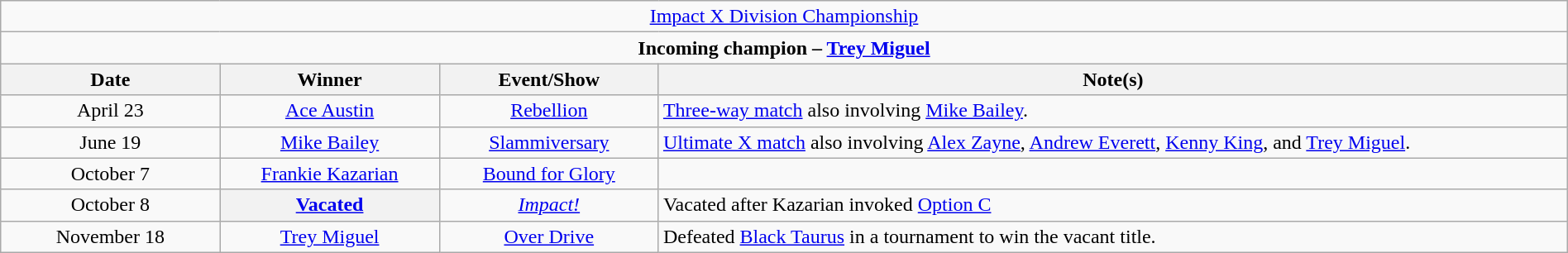<table class="wikitable" style="text-align:center; width:100%;">
<tr>
<td colspan="4" style="text-align: center;"><a href='#'>Impact X Division Championship</a></td>
</tr>
<tr>
<td colspan="4" style="text-align: center;"><strong>Incoming champion – <a href='#'>Trey Miguel</a></strong></td>
</tr>
<tr>
<th width=14%>Date</th>
<th width=14%>Winner</th>
<th width=14%>Event/Show</th>
<th width=58%>Note(s)</th>
</tr>
<tr>
<td>April 23</td>
<td><a href='#'>Ace Austin</a></td>
<td><a href='#'>Rebellion</a></td>
<td align=left><a href='#'>Three-way match</a> also involving <a href='#'>Mike Bailey</a>.</td>
</tr>
<tr>
<td>June 19</td>
<td><a href='#'>Mike Bailey</a></td>
<td><a href='#'>Slammiversary</a></td>
<td align=left><a href='#'>Ultimate X match</a> also involving <a href='#'>Alex Zayne</a>, <a href='#'>Andrew Everett</a>, <a href='#'>Kenny King</a>, and <a href='#'>Trey Miguel</a>.</td>
</tr>
<tr>
<td>October 7</td>
<td><a href='#'>Frankie Kazarian</a></td>
<td><a href='#'>Bound for Glory</a></td>
<td></td>
</tr>
<tr>
<td>October 8<br></td>
<th><a href='#'>Vacated</a></th>
<td><em><a href='#'>Impact!</a></em></td>
<td align=left>Vacated after Kazarian invoked <a href='#'>Option C</a></td>
</tr>
<tr>
<td>November 18</td>
<td><a href='#'>Trey Miguel</a></td>
<td><a href='#'>Over Drive</a></td>
<td align=left>Defeated <a href='#'>Black Taurus</a> in a tournament to win the vacant title.</td>
</tr>
</table>
